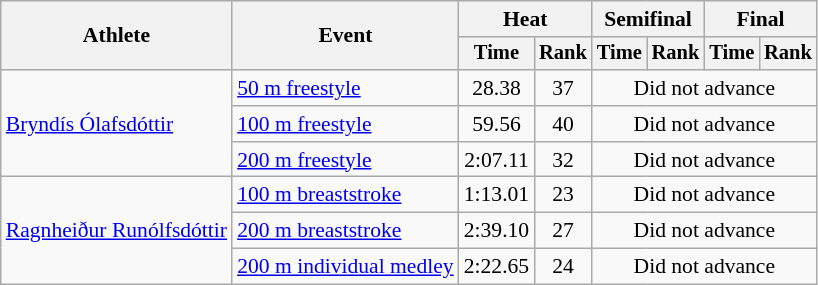<table class=wikitable style="font-size:90%">
<tr>
<th rowspan="2">Athlete</th>
<th rowspan="2">Event</th>
<th colspan="2">Heat</th>
<th colspan="2">Semifinal</th>
<th colspan="2">Final</th>
</tr>
<tr style="font-size:95%">
<th>Time</th>
<th>Rank</th>
<th>Time</th>
<th>Rank</th>
<th>Time</th>
<th>Rank</th>
</tr>
<tr align=center>
<td align=left rowspan=3><a href='#'>Bryndís Ólafsdóttir</a></td>
<td align=left><a href='#'>50 m freestyle</a></td>
<td>28.38</td>
<td>37</td>
<td colspan=4>Did not advance</td>
</tr>
<tr align=center>
<td align=left><a href='#'>100 m freestyle</a></td>
<td>59.56</td>
<td>40</td>
<td colspan=4>Did not advance</td>
</tr>
<tr align=center>
<td align=left><a href='#'>200 m freestyle</a></td>
<td>2:07.11</td>
<td>32</td>
<td colspan=4>Did not advance</td>
</tr>
<tr align=center>
<td align=left rowspan=3><a href='#'>Ragnheiður Runólfsdóttir</a></td>
<td align=left><a href='#'>100 m breaststroke</a></td>
<td>1:13.01</td>
<td>23</td>
<td colspan=4>Did not advance</td>
</tr>
<tr align=center>
<td align=left><a href='#'>200 m breaststroke</a></td>
<td>2:39.10</td>
<td>27</td>
<td colspan=4>Did not advance</td>
</tr>
<tr align=center>
<td align=left><a href='#'>200 m individual medley</a></td>
<td>2:22.65</td>
<td>24</td>
<td colspan=4>Did not advance</td>
</tr>
</table>
